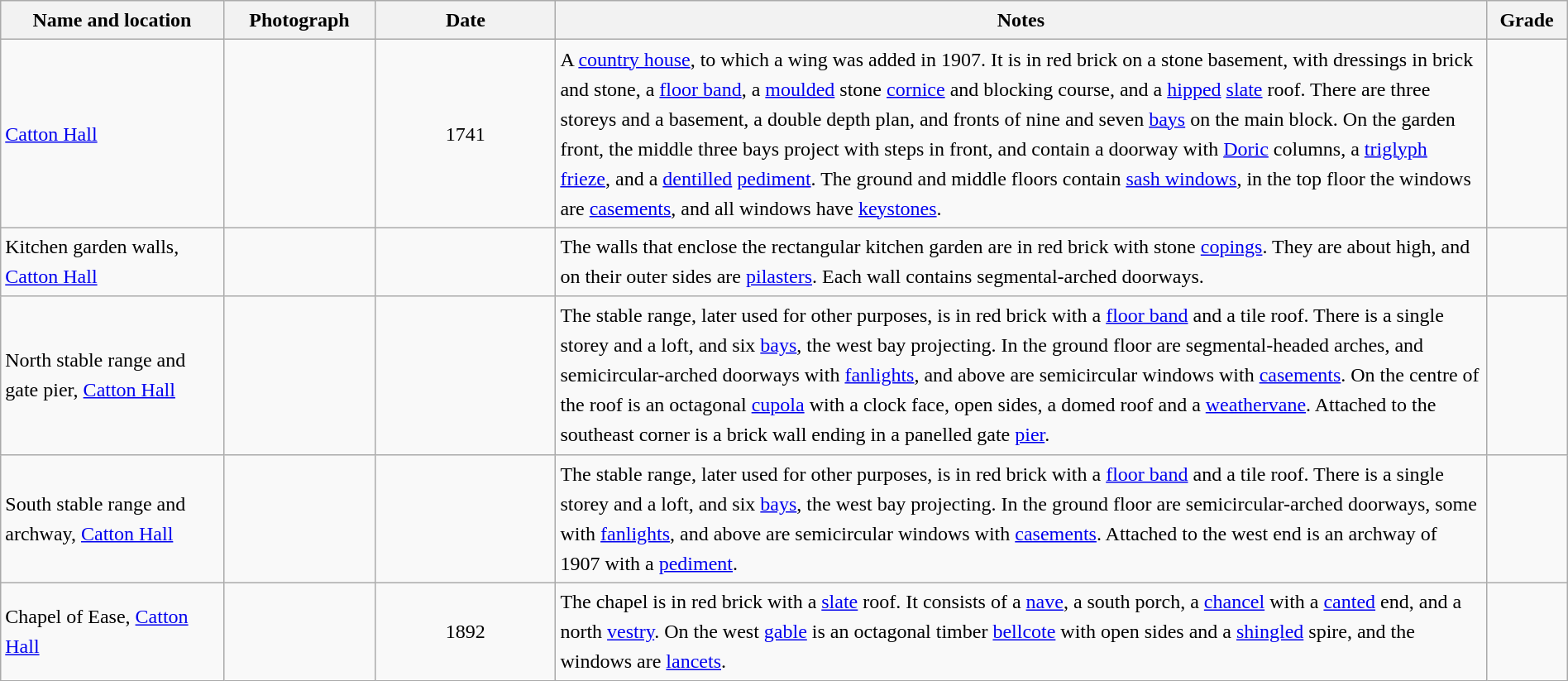<table class="wikitable sortable plainrowheaders" style="width:100%; border:0; text-align:left; line-height:150%;">
<tr>
<th scope="col"  style="width:150px">Name and location</th>
<th scope="col"  style="width:100px" class="unsortable">Photograph</th>
<th scope="col"  style="width:120px">Date</th>
<th scope="col"  style="width:650px" class="unsortable">Notes</th>
<th scope="col"  style="width:50px">Grade</th>
</tr>
<tr>
<td><a href='#'>Catton Hall</a><br><small></small></td>
<td></td>
<td align="center">1741</td>
<td>A <a href='#'>country house</a>, to which a wing was added in 1907.  It is in red brick on a stone basement, with dressings in brick and stone, a <a href='#'>floor band</a>, a <a href='#'>moulded</a> stone <a href='#'>cornice</a> and blocking course, and a <a href='#'>hipped</a> <a href='#'>slate</a> roof.  There are three storeys and a basement, a double depth plan, and fronts of nine and seven <a href='#'>bays</a> on the main block.  On the garden front, the middle three bays project with steps in front, and contain a doorway with <a href='#'>Doric</a> columns, a <a href='#'>triglyph</a> <a href='#'>frieze</a>, and a <a href='#'>dentilled</a> <a href='#'>pediment</a>.  The ground and middle floors contain <a href='#'>sash windows</a>, in the top floor the windows are <a href='#'>casements</a>, and all windows have <a href='#'>keystones</a>.</td>
<td align="center" ></td>
</tr>
<tr>
<td>Kitchen garden walls, <a href='#'>Catton Hall</a><br><small></small></td>
<td></td>
<td align="center"></td>
<td>The walls that enclose the rectangular kitchen garden are in red brick with stone <a href='#'>copings</a>.  They are about  high, and on their outer sides are <a href='#'>pilasters</a>.  Each wall contains segmental-arched doorways.</td>
<td align="center" ></td>
</tr>
<tr>
<td>North stable range and gate pier, <a href='#'>Catton Hall</a><br><small></small></td>
<td></td>
<td align="center"></td>
<td>The stable range, later used for other purposes, is in red brick with a <a href='#'>floor band</a> and a tile roof.  There is a single storey and a loft, and six <a href='#'>bays</a>, the west bay projecting.  In the ground floor are segmental-headed arches, and semicircular-arched doorways with <a href='#'>fanlights</a>, and above are semicircular windows with <a href='#'>casements</a>.  On the centre of the roof is an octagonal <a href='#'>cupola</a> with a clock face, open sides, a domed roof and a <a href='#'>weathervane</a>.  Attached to the southeast corner is a brick wall ending in a panelled gate <a href='#'>pier</a>.</td>
<td align="center" ></td>
</tr>
<tr>
<td>South stable range and archway, <a href='#'>Catton Hall</a><br><small></small></td>
<td></td>
<td align="center"></td>
<td>The stable range, later used for other purposes, is in red brick with a <a href='#'>floor band</a> and a tile roof.  There is a single storey and a loft, and six <a href='#'>bays</a>, the west bay projecting. In the ground floor are semicircular-arched doorways, some with <a href='#'>fanlights</a>, and above are semicircular windows with <a href='#'>casements</a>.  Attached to the west end is an archway of 1907 with a <a href='#'>pediment</a>.</td>
<td align="center" ></td>
</tr>
<tr>
<td>Chapel of Ease, <a href='#'>Catton Hall</a><br><small></small></td>
<td></td>
<td align="center">1892</td>
<td>The chapel is in red brick with a <a href='#'>slate</a> roof.  It consists of a <a href='#'>nave</a>, a south porch, a <a href='#'>chancel</a> with a <a href='#'>canted</a> end, and a north <a href='#'>vestry</a>.  On the west <a href='#'>gable</a> is an octagonal timber <a href='#'>bellcote</a> with open sides and a <a href='#'>shingled</a> spire, and the windows are <a href='#'>lancets</a>.</td>
<td align="center" ></td>
</tr>
<tr>
</tr>
</table>
